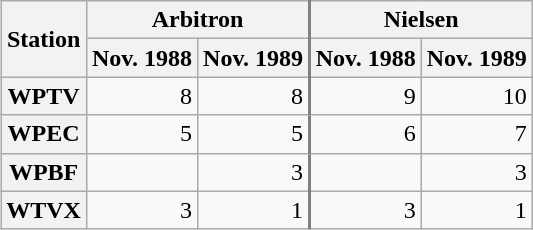<table class="wikitable sortable" style="margin: 1em; float: right;">
<tr>
<th rowspan="2">Station</th>
<th colspan="2" style="border-right: 2px solid grey;">Arbitron</th>
<th colspan="2">Nielsen</th>
</tr>
<tr>
<th scope="col">Nov. 1988</th>
<th scope="col" style="border-right: 2px solid grey;">Nov. 1989</th>
<th scope="col">Nov. 1988</th>
<th scope="col">Nov. 1989</th>
</tr>
<tr>
<th scope="row" >WPTV</th>
<td style="text-align: right;">8</td>
<td style="text-align: right; border-right: 2px solid grey;">8</td>
<td style="text-align: right;">9</td>
<td style="text-align: right;">10</td>
</tr>
<tr>
<th scope="row" >WPEC</th>
<td style="text-align: right;">5</td>
<td style="text-align: right; border-right: 2px solid grey;">5</td>
<td style="text-align: right;">6</td>
<td style="text-align: right;">7</td>
</tr>
<tr>
<th scope="row" >WPBF</th>
<td></td>
<td style="text-align: right; border-right: 2px solid grey;">3</td>
<td></td>
<td style="text-align: right;">3</td>
</tr>
<tr>
<th scope="row" >WTVX</th>
<td style="text-align: right;">3</td>
<td style="text-align: right; border-right: 2px solid grey;">1</td>
<td style="text-align: right;">3</td>
<td style="text-align: right;">1</td>
</tr>
</table>
